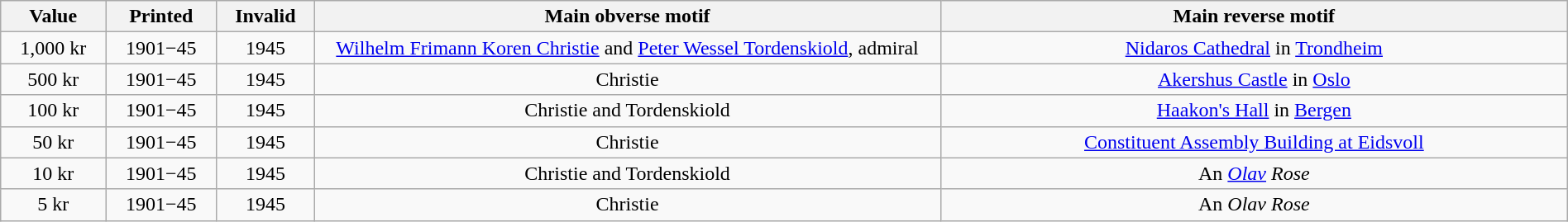<table class="wikitable" style="width:100%; text-align:center;">
<tr>
<th>Value</th>
<th>Printed</th>
<th>Invalid</th>
<th style="width:40%;">Main obverse motif</th>
<th style="width:40%;">Main reverse motif</th>
</tr>
<tr>
<td>1,000 kr</td>
<td>1901−45</td>
<td>1945</td>
<td><a href='#'>Wilhelm Frimann Koren Christie</a> and <a href='#'>Peter Wessel Tordenskiold</a>, admiral</td>
<td><a href='#'>Nidaros Cathedral</a> in <a href='#'>Trondheim</a></td>
</tr>
<tr>
<td>500 kr</td>
<td>1901−45</td>
<td>1945</td>
<td>Christie</td>
<td><a href='#'>Akershus Castle</a> in <a href='#'>Oslo</a></td>
</tr>
<tr>
<td>100 kr</td>
<td>1901−45</td>
<td>1945</td>
<td>Christie and Tordenskiold</td>
<td><a href='#'>Haakon's Hall</a> in <a href='#'>Bergen</a></td>
</tr>
<tr>
<td>50 kr</td>
<td>1901−45</td>
<td>1945</td>
<td>Christie</td>
<td><a href='#'>Constituent Assembly Building at Eidsvoll</a></td>
</tr>
<tr>
<td>10 kr</td>
<td>1901−45</td>
<td>1945</td>
<td>Christie and Tordenskiold</td>
<td>An <em><a href='#'>Olav</a> Rose</em></td>
</tr>
<tr>
<td>5 kr</td>
<td>1901−45</td>
<td>1945</td>
<td>Christie</td>
<td>An <em>Olav Rose</em></td>
</tr>
</table>
